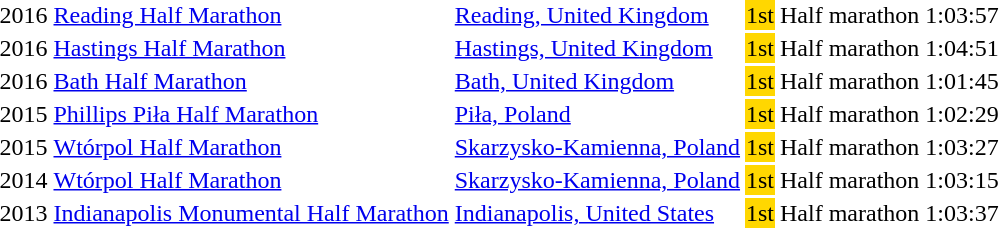<table>
<tr>
<td>2016</td>
<td><a href='#'>Reading Half Marathon</a></td>
<td><a href='#'>Reading, United Kingdom</a></td>
<td bgcolor="gold">1st</td>
<td>Half marathon</td>
<td>1:03:57</td>
</tr>
<tr>
<td>2016</td>
<td><a href='#'>Hastings Half Marathon</a></td>
<td><a href='#'>Hastings, United Kingdom</a></td>
<td bgcolor="gold">1st</td>
<td>Half marathon</td>
<td>1:04:51</td>
</tr>
<tr>
<td>2016</td>
<td><a href='#'>Bath Half Marathon</a></td>
<td><a href='#'>Bath, United Kingdom</a></td>
<td bgcolor="gold">1st</td>
<td>Half marathon</td>
<td>1:01:45</td>
</tr>
<tr>
<td>2015</td>
<td><a href='#'>Phillips Piła Half Marathon</a></td>
<td><a href='#'>Piła, Poland</a></td>
<td bgcolor="gold">1st</td>
<td>Half marathon</td>
<td>1:02:29</td>
</tr>
<tr>
<td>2015</td>
<td><a href='#'>Wtórpol Half Marathon</a></td>
<td><a href='#'>Skarzysko-Kamienna, Poland</a></td>
<td bgcolor="gold">1st</td>
<td>Half marathon</td>
<td>1:03:27</td>
</tr>
<tr>
<td>2014</td>
<td><a href='#'>Wtórpol Half Marathon</a></td>
<td><a href='#'>Skarzysko-Kamienna, Poland</a></td>
<td bgcolor="gold">1st</td>
<td>Half marathon</td>
<td>1:03:15</td>
</tr>
<tr>
<td>2013</td>
<td><a href='#'>Indianapolis Monumental Half Marathon</a></td>
<td><a href='#'>Indianapolis, United States</a></td>
<td bgcolor="gold">1st</td>
<td>Half marathon</td>
<td>1:03:37</td>
</tr>
</table>
